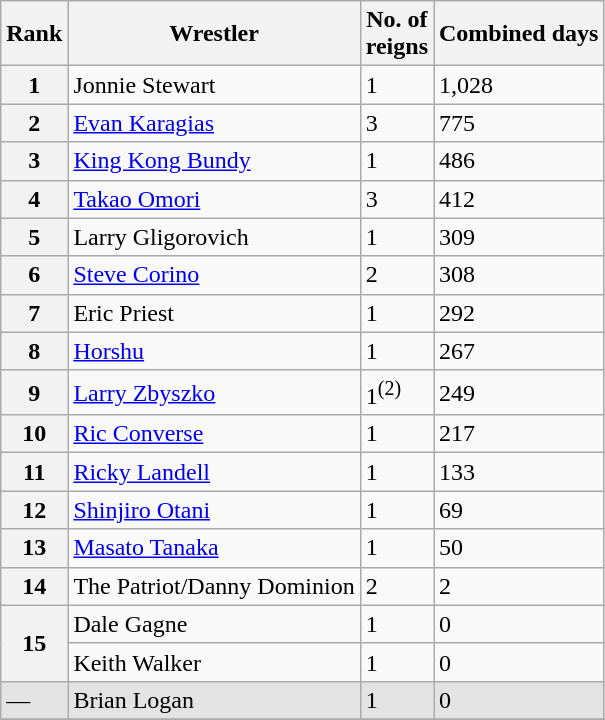<table class="wikitable">
<tr>
<th>Rank</th>
<th>Wrestler</th>
<th>No. of<br>reigns</th>
<th>Combined days</th>
</tr>
<tr>
<th>1</th>
<td>Jonnie Stewart</td>
<td>1</td>
<td>1,028</td>
</tr>
<tr>
<th>2</th>
<td><a href='#'>Evan Karagias</a></td>
<td>3</td>
<td>775</td>
</tr>
<tr>
<th>3</th>
<td><a href='#'>King Kong Bundy</a></td>
<td>1</td>
<td>486</td>
</tr>
<tr>
<th>4</th>
<td><a href='#'>Takao Omori</a></td>
<td>3</td>
<td>412</td>
</tr>
<tr>
<th>5</th>
<td>Larry Gligorovich</td>
<td>1</td>
<td>309</td>
</tr>
<tr>
<th>6</th>
<td><a href='#'>Steve Corino</a></td>
<td>2</td>
<td>308</td>
</tr>
<tr>
<th>7</th>
<td>Eric Priest</td>
<td>1</td>
<td>292</td>
</tr>
<tr>
<th>8</th>
<td><a href='#'>Horshu</a></td>
<td>1</td>
<td>267</td>
</tr>
<tr>
<th>9</th>
<td><a href='#'>Larry Zbyszko</a></td>
<td>1<sup>(2)</sup></td>
<td>249</td>
</tr>
<tr>
<th>10</th>
<td><a href='#'>Ric Converse</a></td>
<td>1</td>
<td>217</td>
</tr>
<tr>
<th>11</th>
<td><a href='#'>Ricky Landell</a></td>
<td>1</td>
<td>133</td>
</tr>
<tr>
<th>12</th>
<td><a href='#'>Shinjiro Otani</a></td>
<td>1</td>
<td>69</td>
</tr>
<tr>
<th>13</th>
<td><a href='#'>Masato Tanaka</a></td>
<td>1</td>
<td>50</td>
</tr>
<tr>
<th>14</th>
<td>The Patriot/Danny Dominion</td>
<td>2</td>
<td>2</td>
</tr>
<tr>
<th rowspan=2>15</th>
<td>Dale Gagne</td>
<td>1</td>
<td>0</td>
</tr>
<tr>
<td>Keith Walker</td>
<td>1</td>
<td>0</td>
</tr>
<tr style="background-color:#e3e3e3">
<td>—</td>
<td>Brian Logan</td>
<td>1</td>
<td>0</td>
</tr>
<tr>
</tr>
</table>
